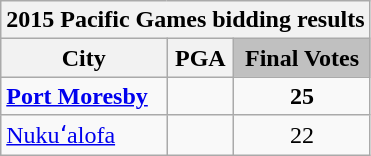<table class="wikitable" width="auto" style="text-align: center">
<tr>
<th colspan="6">2015 Pacific Games bidding results</th>
</tr>
<tr style="background:#efefef;">
<th><strong>City</strong></th>
<th><strong>PGA</strong></th>
<td style="background: silver"><strong>Final Votes</strong></td>
</tr>
<tr>
<td style="text-align:left;"><strong> <a href='#'>Port Moresby</a></strong></td>
<td style="text-align:left;"><strong> </strong></td>
<td style="text-align:center;"><strong>25</strong></td>
</tr>
<tr>
<td style="text-align:left;"><a href='#'>Nukuʻalofa</a></td>
<td style="text-align:left;"></td>
<td style="text-align:center;">22</td>
</tr>
</table>
